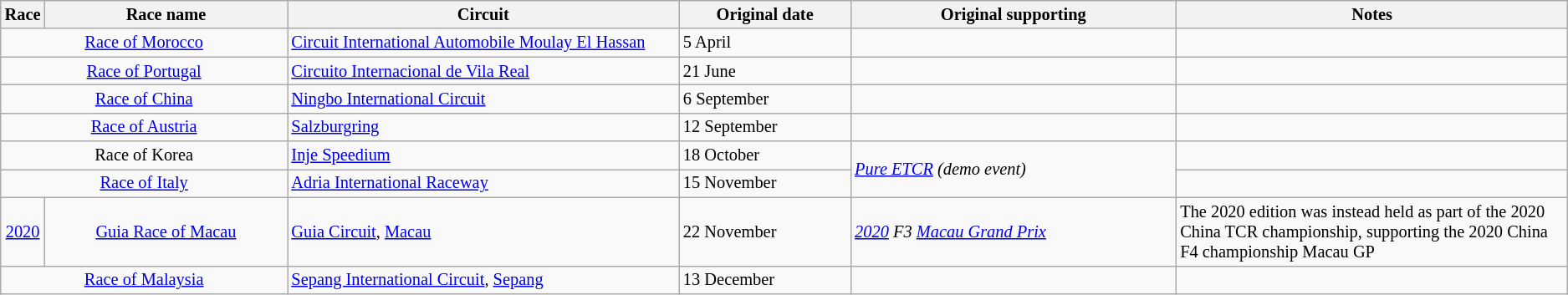<table class="wikitable" style="font-size: 85%">
<tr>
<th width=5px>Race</th>
<th>Race name</th>
<th width=25%>Circuit</th>
<th>Original date</th>
<th>Original supporting</th>
<th width=25%>Notes</th>
</tr>
<tr>
<td align=center  colspan="2"><a href='#'>Race of Morocco</a></td>
<td> <a href='#'>Circuit International Automobile Moulay El Hassan</a></td>
<td>5 April</td>
<td></td>
<td></td>
</tr>
<tr>
<td align=center colspan="2"><a href='#'>Race of Portugal</a></td>
<td> <a href='#'>Circuito Internacional de Vila Real</a></td>
<td>21 June</td>
<td></td>
<td></td>
</tr>
<tr>
<td align=center colspan="2"><a href='#'>Race of China</a></td>
<td> <a href='#'>Ningbo International Circuit</a></td>
<td>6 September</td>
<td></td>
<td></td>
</tr>
<tr>
<td align=center colspan="2"><a href='#'>Race of Austria</a></td>
<td> <a href='#'>Salzburgring</a></td>
<td>12 September</td>
<td></td>
<td></td>
</tr>
<tr>
<td align=center colspan="2">Race of Korea</td>
<td> <a href='#'>Inje Speedium</a></td>
<td>18 October</td>
<td rowspan=2><em><a href='#'>Pure ETCR</a> (demo event)</em></td>
<td></td>
</tr>
<tr>
<td align=center colspan="2"><a href='#'>Race of Italy</a></td>
<td> <a href='#'>Adria International Raceway</a></td>
<td>15 November</td>
<td></td>
</tr>
<tr>
<td align=center><a href='#'>2020</a></td>
<td align=center><a href='#'>Guia Race of Macau</a></td>
<td> <a href='#'>Guia Circuit</a>, <a href='#'>Macau</a></td>
<td>22 November</td>
<td><em><a href='#'>2020</a> F3 <a href='#'>Macau Grand Prix</a></em></td>
<td>The 2020 edition was instead held as part of the 2020 China TCR championship, supporting the 2020 China F4 championship Macau GP</td>
</tr>
<tr>
<td align=center colspan="2"><a href='#'>Race of Malaysia</a></td>
<td> <a href='#'>Sepang International Circuit</a>, <a href='#'>Sepang</a></td>
<td>13 December</td>
<td></td>
<td></td>
</tr>
</table>
